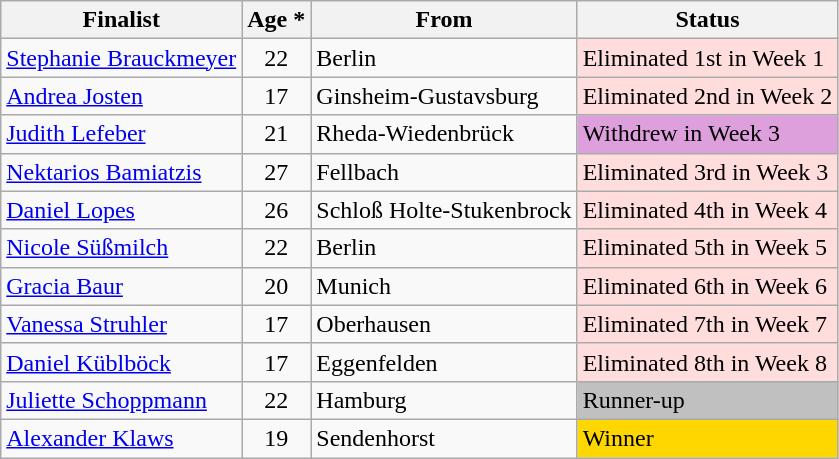<table class="wikitable">
<tr>
<th>Finalist</th>
<th>Age *</th>
<th>From</th>
<th>Status</th>
</tr>
<tr>
<td><a href='#'>Stephanie Brauckmeyer</a></td>
<td align="center">22</td>
<td>Berlin</td>
<td style="background:#ffdddd;">Eliminated 1st in Week 1</td>
</tr>
<tr>
<td><a href='#'>Andrea Josten</a></td>
<td align="center">17</td>
<td>Ginsheim-Gustavsburg</td>
<td style="background:#ffdddd;">Eliminated 2nd in Week 2</td>
</tr>
<tr>
<td><a href='#'>Judith Lefeber</a></td>
<td align="center">21</td>
<td>Rheda-Wiedenbrück</td>
<td style="background:#DDA0DD;">Withdrew in Week 3</td>
</tr>
<tr>
<td><a href='#'>Nektarios Bamiatzis</a></td>
<td align="center">27</td>
<td>Fellbach</td>
<td style="background:#ffdddd;">Eliminated 3rd in Week 3</td>
</tr>
<tr>
<td><a href='#'>Daniel Lopes</a></td>
<td align="center">26</td>
<td>Schloß Holte-Stukenbrock</td>
<td style="background:#ffdddd;">Eliminated 4th in Week 4</td>
</tr>
<tr>
<td><a href='#'>Nicole Süßmilch</a></td>
<td align="center">22</td>
<td>Berlin</td>
<td style="background:#ffdddd;">Eliminated 5th in Week 5</td>
</tr>
<tr>
<td><a href='#'>Gracia Baur</a></td>
<td align="center">20</td>
<td>Munich</td>
<td style="background:#ffdddd;">Eliminated 6th in Week 6</td>
</tr>
<tr>
<td><a href='#'>Vanessa Struhler</a></td>
<td align="center">17</td>
<td>Oberhausen</td>
<td style="background:#ffdddd;">Eliminated 7th in Week 7</td>
</tr>
<tr>
<td><a href='#'>Daniel Küblböck</a></td>
<td align="center">17</td>
<td>Eggenfelden</td>
<td style="background:#ffdddd;">Eliminated 8th in Week 8</td>
</tr>
<tr>
<td><a href='#'>Juliette Schoppmann</a></td>
<td align="center">22</td>
<td>Hamburg</td>
<td style="background:silver">Runner-up</td>
</tr>
<tr>
<td><a href='#'>Alexander Klaws</a></td>
<td align="center">19</td>
<td>Sendenhorst</td>
<td style="background:gold">Winner</td>
</tr>
</table>
